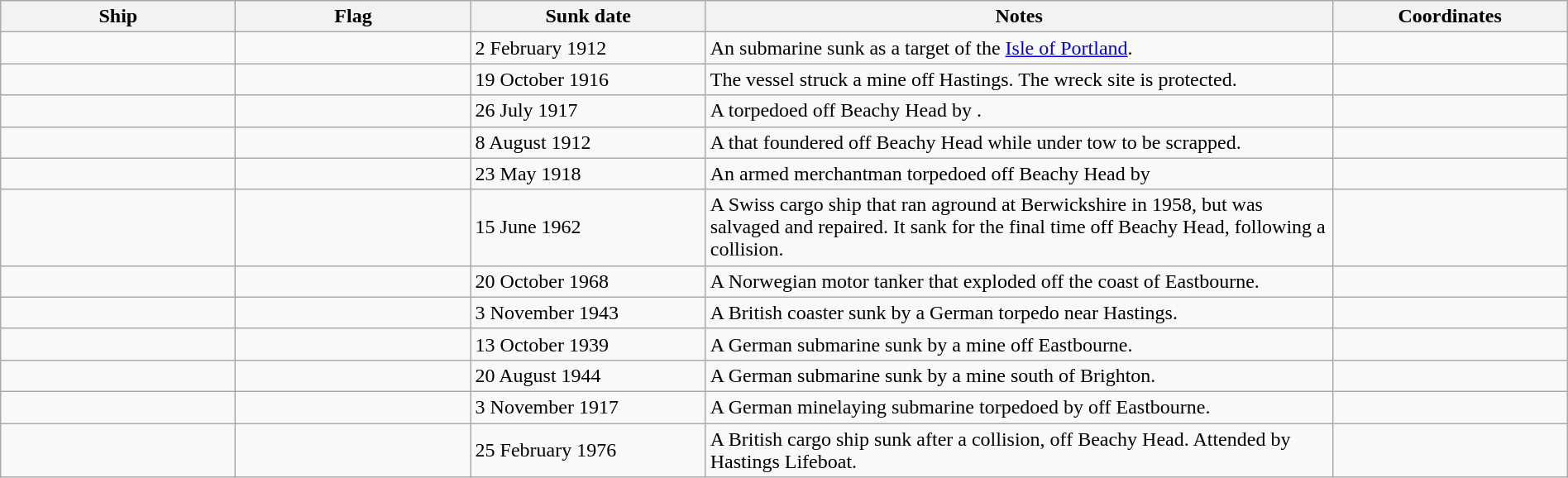<table class=wikitable | style = "width:100%">
<tr>
<th style="width:15%">Ship</th>
<th style="width:15%">Flag</th>
<th style="width:15%">Sunk date</th>
<th style="width:40%">Notes</th>
<th style="width:15%">Coordinates</th>
</tr>
<tr>
<td></td>
<td></td>
<td>2 February 1912</td>
<td>An  submarine sunk as a target of the <a href='#'>Isle of Portland</a>.</td>
<td></td>
</tr>
<tr>
<td></td>
<td></td>
<td>19 October 1916</td>
<td>The vessel struck a mine off Hastings. The wreck site is protected.</td>
<td></td>
</tr>
<tr>
<td></td>
<td></td>
<td>26 July 1917</td>
<td>A  torpedoed off Beachy Head by .</td>
<td></td>
</tr>
<tr>
<td></td>
<td></td>
<td>8 August 1912</td>
<td>A  that foundered off Beachy Head while under tow to be scrapped.</td>
<td></td>
</tr>
<tr>
<td></td>
<td></td>
<td>23 May 1918</td>
<td>An armed merchantman torpedoed off Beachy Head by </td>
<td></td>
</tr>
<tr>
<td></td>
<td></td>
<td>15 June 1962</td>
<td>A Swiss cargo ship that ran aground at Berwickshire in 1958, but was salvaged and repaired. It sank for the final time off Beachy Head, following a collision.</td>
<td></td>
</tr>
<tr>
<td></td>
<td></td>
<td>20 October 1968</td>
<td>A Norwegian motor tanker that exploded off the coast of Eastbourne.</td>
<td></td>
</tr>
<tr>
<td></td>
<td></td>
<td>3 November 1943</td>
<td>A British coaster sunk by a German torpedo near Hastings.</td>
<td></td>
</tr>
<tr>
<td></td>
<td></td>
<td>13 October 1939</td>
<td>A German submarine sunk by a mine off Eastbourne.</td>
<td></td>
</tr>
<tr>
<td></td>
<td></td>
<td>20 August 1944</td>
<td>A German submarine sunk by a mine  south of Brighton.</td>
<td></td>
</tr>
<tr>
<td></td>
<td></td>
<td>3 November 1917</td>
<td>A German minelaying submarine torpedoed by  off Eastbourne.</td>
<td></td>
</tr>
<tr>
<td></td>
<td></td>
<td>25 February 1976</td>
<td>A British cargo ship sunk after a collision,  off Beachy Head. Attended by Hastings Lifeboat.</td>
<td></td>
</tr>
</table>
